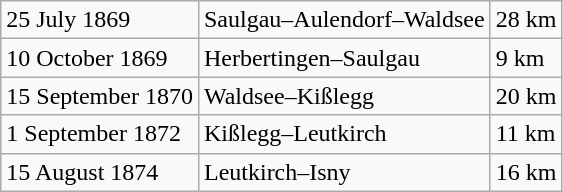<table class="wikitable">
<tr>
<td>25 July 1869</td>
<td>Saulgau–Aulendorf–Waldsee</td>
<td>28 km</td>
</tr>
<tr valign="top">
<td>10 October 1869</td>
<td>Herbertingen–Saulgau</td>
<td>9 km</td>
</tr>
<tr>
<td>15 September 1870</td>
<td>Waldsee–Kißlegg</td>
<td>20 km</td>
</tr>
<tr>
<td>1 September 1872</td>
<td>Kißlegg–Leutkirch</td>
<td>11 km</td>
</tr>
<tr>
<td>15 August 1874</td>
<td>Leutkirch–Isny</td>
<td>16 km</td>
</tr>
</table>
